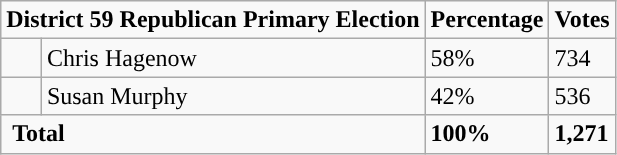<table class="wikitable">
<tr>
<td colspan="2" rowspan="1" align="center" valign="top"><strong>District 59 Republican Primary Election</strong></td>
<td style="vertical-align:top;"><strong>Percentage</strong></td>
<td style="vertical-align:top;"><strong>Votes</strong></td>
</tr>
<tr>
<td style="background-color:"> </td>
<td>Chris Hagenow</td>
<td>58%</td>
<td>734</td>
</tr>
<tr>
<td style="background-color:"> </td>
<td>Susan Murphy</td>
<td>42%</td>
<td>536</td>
</tr>
<tr>
<td colspan="2" rowspan="1"> <strong>Total</strong></td>
<td><strong>100%</strong></td>
<td><strong>1,271</strong></td>
</tr>
</table>
